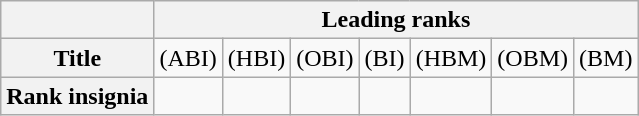<table class="wikitable">
<tr>
<th></th>
<th colspan=7>Leading ranks</th>
</tr>
<tr style="text-align:center;">
<th>Title</th>
<td> (ABI)</td>
<td> (HBI)</td>
<td> (OBI)</td>
<td> (BI)</td>
<td> (HBM)</td>
<td> (OBM)</td>
<td> (BM)</td>
</tr>
<tr style="text-align:center;">
<th>Rank insignia</th>
<td></td>
<td></td>
<td></td>
<td></td>
<td></td>
<td></td>
<td></td>
</tr>
</table>
